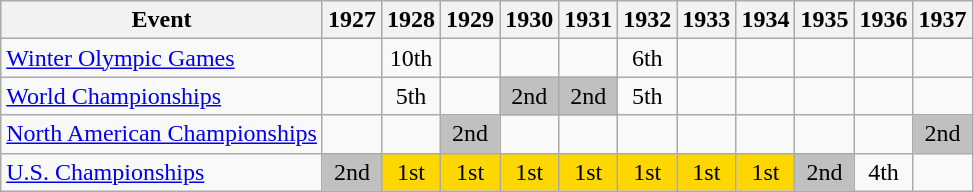<table class="wikitable">
<tr>
<th>Event</th>
<th>1927</th>
<th>1928</th>
<th>1929</th>
<th>1930</th>
<th>1931</th>
<th>1932</th>
<th>1933</th>
<th>1934</th>
<th>1935</th>
<th>1936</th>
<th>1937</th>
</tr>
<tr>
<td><a href='#'>Winter Olympic Games</a></td>
<td></td>
<td align="center">10th</td>
<td></td>
<td></td>
<td></td>
<td align="center">6th</td>
<td></td>
<td></td>
<td></td>
<td></td>
<td></td>
</tr>
<tr>
<td><a href='#'>World Championships</a></td>
<td></td>
<td align="center">5th</td>
<td></td>
<td align="center" bgcolor="silver">2nd</td>
<td align="center" bgcolor="silver">2nd</td>
<td align="center">5th</td>
<td></td>
<td></td>
<td></td>
<td></td>
<td></td>
</tr>
<tr>
<td><a href='#'>North American Championships</a></td>
<td></td>
<td></td>
<td align="center" bgcolor="silver">2nd</td>
<td></td>
<td></td>
<td></td>
<td></td>
<td></td>
<td></td>
<td></td>
<td align="center" bgcolor="silver">2nd</td>
</tr>
<tr>
<td><a href='#'>U.S. Championships</a></td>
<td align="center" bgcolor="silver">2nd</td>
<td align="center" bgcolor="gold">1st</td>
<td align="center" bgcolor="gold">1st</td>
<td align="center" bgcolor="gold">1st</td>
<td align="center" bgcolor="gold">1st</td>
<td align="center" bgcolor="gold">1st</td>
<td align="center" bgcolor="gold">1st</td>
<td align="center" bgcolor="gold">1st</td>
<td align="center" bgcolor="silver">2nd</td>
<td align="center">4th</td>
<td></td>
</tr>
</table>
